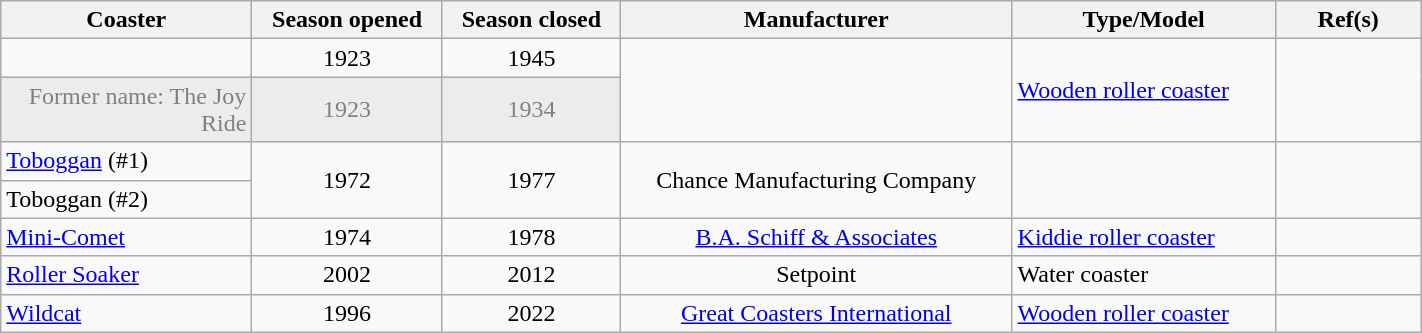<table class="wikitable sortable" border="1" width=75%>
<tr>
<th width="160px;">Coaster</th>
<th>Season opened</th>
<th>Season closed</th>
<th>Manufacturer</th>
<th class="unsortable">Type/Model</th>
<th width="90px;" class="unsortable">Ref(s)</th>
</tr>
<tr>
<td></td>
<td align=center>1923</td>
<td align=center>1945</td>
<td rowspan=2 align=center></td>
<td rowspan=2><a href='#'>Wooden roller coaster</a></td>
<td rowspan=2 align=center></td>
</tr>
<tr style="height: 10px;">
<td align=right style="background: #ececec; color: grey"><span>Former name:</span> <span>The Joy Ride</span></td>
<td align=center style="background: #ececec; color: grey"><span>1923</span></td>
<td align=center style="background: #ececec; color: grey"><span>1934</span></td>
</tr>
<tr>
<td><a href='#'>Toboggan</a> (#1)</td>
<td rowspan=2 align=center>1972</td>
<td rowspan=2 align=center>1977</td>
<td rowspan=2 align=center>Chance Manufacturing Company</td>
<td rowspan=2></td>
<td rowspan=2 align=center></td>
</tr>
<tr>
<td>Toboggan (#2)</td>
</tr>
<tr>
<td><a href='#'>Mini-Comet</a></td>
<td align=center>1974</td>
<td align=center>1978</td>
<td align=center><a href='#'>B.A. Schiff & Associates</a></td>
<td><a href='#'>Kiddie roller coaster</a></td>
<td align=center></td>
</tr>
<tr>
<td><a href='#'>Roller Soaker</a></td>
<td align=center>2002</td>
<td align=center>2012</td>
<td align=center>Setpoint</td>
<td>Water coaster</td>
<td align=center></td>
</tr>
<tr>
<td><a href='#'>Wildcat</a></td>
<td align=center>1996</td>
<td align=center>2022</td>
<td align=center><a href='#'>Great Coasters International</a></td>
<td><a href='#'>Wooden roller coaster</a></td>
<td align=center></td>
</tr>
</table>
